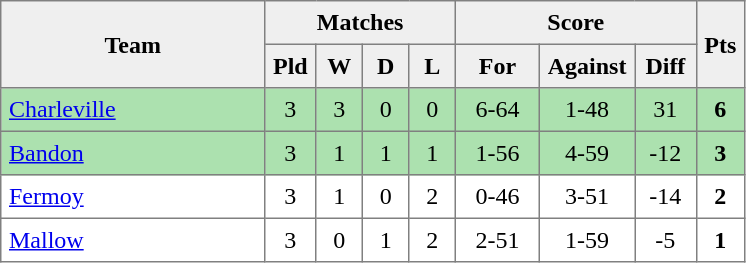<table style=border-collapse:collapse border=1 cellspacing=0 cellpadding=5>
<tr align=center bgcolor=#efefef>
<th rowspan=2 width=165>Team</th>
<th colspan=4>Matches</th>
<th colspan=3>Score</th>
<th rowspan=2width=20>Pts</th>
</tr>
<tr align=center bgcolor=#efefef>
<th width=20>Pld</th>
<th width=20>W</th>
<th width=20>D</th>
<th width=20>L</th>
<th width=45>For</th>
<th width=45>Against</th>
<th width=30>Diff</th>
</tr>
<tr align=center  style="background:#ACE1AF;">
<td style="text-align:left;"><a href='#'>Charleville</a></td>
<td>3</td>
<td>3</td>
<td>0</td>
<td>0</td>
<td>6-64</td>
<td>1-48</td>
<td>31</td>
<td><strong>6</strong></td>
</tr>
<tr align=center style="background:#ACE1AF;">
<td style="text-align:left;"><a href='#'>Bandon</a></td>
<td>3</td>
<td>1</td>
<td>1</td>
<td>1</td>
<td>1-56</td>
<td>4-59</td>
<td>-12</td>
<td><strong>3</strong></td>
</tr>
<tr align=center>
<td style="text-align:left;"><a href='#'>Fermoy</a></td>
<td>3</td>
<td>1</td>
<td>0</td>
<td>2</td>
<td>0-46</td>
<td>3-51</td>
<td>-14</td>
<td><strong>2</strong></td>
</tr>
<tr align=center>
<td style="text-align:left;"><a href='#'>Mallow</a></td>
<td>3</td>
<td>0</td>
<td>1</td>
<td>2</td>
<td>2-51</td>
<td>1-59</td>
<td>-5</td>
<td><strong>1</strong></td>
</tr>
</table>
